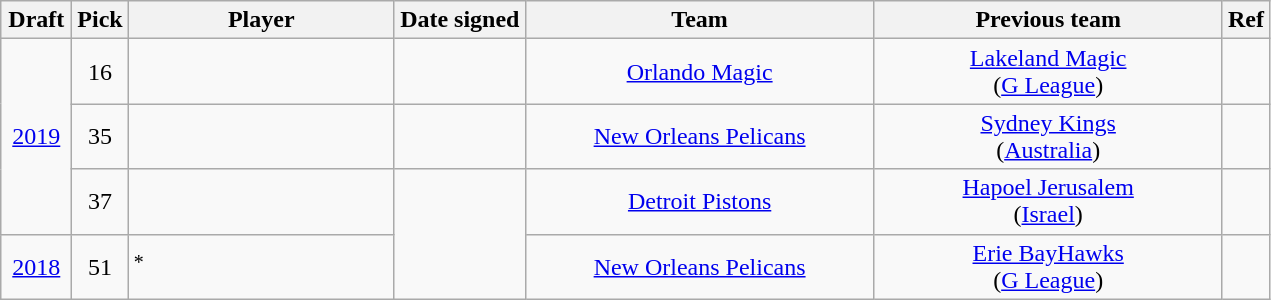<table class="wikitable sortable" style="text-align:left">
<tr>
<th style="width:40px">Draft</th>
<th style="width:30px">Pick</th>
<th style="width:170px">Player</th>
<th style="width:80px">Date signed</th>
<th style="width:225px">Team</th>
<th style="width:225px">Previous team</th>
<th class="unsortbale">Ref</th>
</tr>
<tr>
<td rowspan=3 align=center><a href='#'>2019</a></td>
<td align=center>16</td>
<td align="left"></td>
<td style="text-align:center"></td>
<td align=center><a href='#'>Orlando Magic</a></td>
<td align=center><a href='#'>Lakeland Magic</a><br>(<a href='#'>G League</a>)</td>
<td align=center></td>
</tr>
<tr>
<td align=center>35</td>
<td align="left"></td>
<td style="text-align:center"></td>
<td align=center><a href='#'>New Orleans Pelicans</a></td>
<td align=center><a href='#'>Sydney Kings</a><br>(<a href='#'>Australia</a>)</td>
<td align=center></td>
</tr>
<tr>
<td align=center>37</td>
<td align="left"></td>
<td rowspan=2 style="text-align:center"></td>
<td align=center><a href='#'>Detroit Pistons</a></td>
<td align=center><a href='#'>Hapoel Jerusalem</a><br>(<a href='#'>Israel</a>)</td>
<td align=center></td>
</tr>
<tr>
<td align=center><a href='#'>2018</a></td>
<td align=center>51</td>
<td align="left"><sup>*</sup></td>
<td align=center><a href='#'>New Orleans Pelicans</a></td>
<td align=center><a href='#'>Erie BayHawks</a><br>(<a href='#'>G League</a>)</td>
<td align=center></td>
</tr>
</table>
